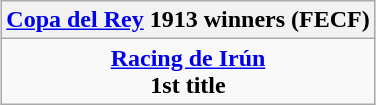<table class="wikitable" style="text-align: center; margin: 0 auto;">
<tr>
<th><a href='#'>Copa del Rey</a> 1913 winners (FECF)</th>
</tr>
<tr>
<td><strong><a href='#'>Racing de Irún</a></strong><br><strong>1st title</strong></td>
</tr>
</table>
